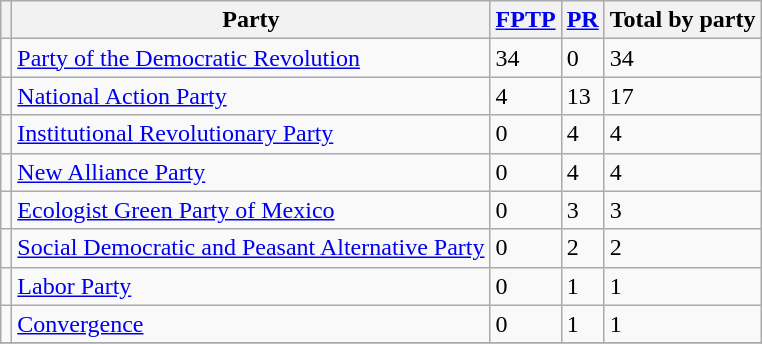<table class="wikitable">
<tr>
<th></th>
<th>Party</th>
<th><a href='#'>FPTP</a></th>
<th><a href='#'>PR</a></th>
<th>Total by party</th>
</tr>
<tr>
<td></td>
<td><a href='#'>Party of the Democratic Revolution</a></td>
<td>34</td>
<td>0</td>
<td>34</td>
</tr>
<tr>
<td></td>
<td><a href='#'>National Action Party</a></td>
<td>4</td>
<td>13</td>
<td>17</td>
</tr>
<tr>
<td></td>
<td><a href='#'>Institutional Revolutionary Party</a></td>
<td>0</td>
<td>4</td>
<td>4</td>
</tr>
<tr>
<td></td>
<td><a href='#'>New Alliance Party</a></td>
<td>0</td>
<td>4</td>
<td>4</td>
</tr>
<tr>
<td></td>
<td><a href='#'>Ecologist Green Party of Mexico</a></td>
<td>0</td>
<td>3</td>
<td>3</td>
</tr>
<tr>
<td></td>
<td><a href='#'>Social Democratic and Peasant Alternative Party</a></td>
<td>0</td>
<td>2</td>
<td>2</td>
</tr>
<tr>
<td></td>
<td><a href='#'>Labor Party</a></td>
<td>0</td>
<td>1</td>
<td>1</td>
</tr>
<tr>
<td></td>
<td><a href='#'>Convergence</a></td>
<td>0</td>
<td>1</td>
<td>1</td>
</tr>
<tr>
</tr>
</table>
